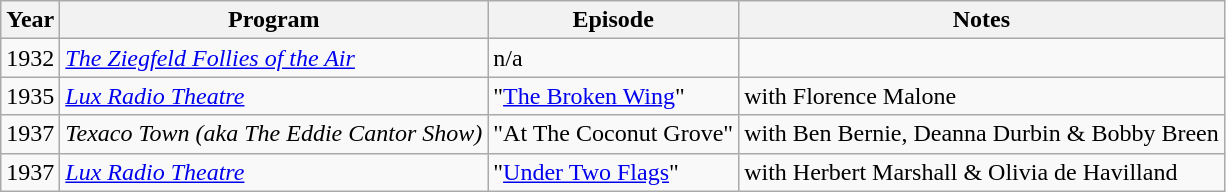<table class="wikitable">
<tr>
<th>Year</th>
<th>Program</th>
<th>Episode</th>
<th>Notes</th>
</tr>
<tr>
<td>1932</td>
<td><em><a href='#'>The Ziegfeld Follies of the Air</a></em></td>
<td>n/a</td>
<td></td>
</tr>
<tr>
<td>1935</td>
<td><em><a href='#'>Lux Radio Theatre</a></em></td>
<td>"<a href='#'>The Broken Wing</a>"</td>
<td>with Florence Malone</td>
</tr>
<tr>
<td>1937</td>
<td><em>Texaco Town (aka The Eddie Cantor Show)</em></td>
<td>"At The Coconut Grove"</td>
<td>with Ben Bernie, Deanna Durbin & Bobby Breen</td>
</tr>
<tr>
<td>1937</td>
<td><em><a href='#'>Lux Radio Theatre</a></em></td>
<td>"<a href='#'>Under Two Flags</a>"</td>
<td>with Herbert Marshall & Olivia de Havilland</td>
</tr>
</table>
